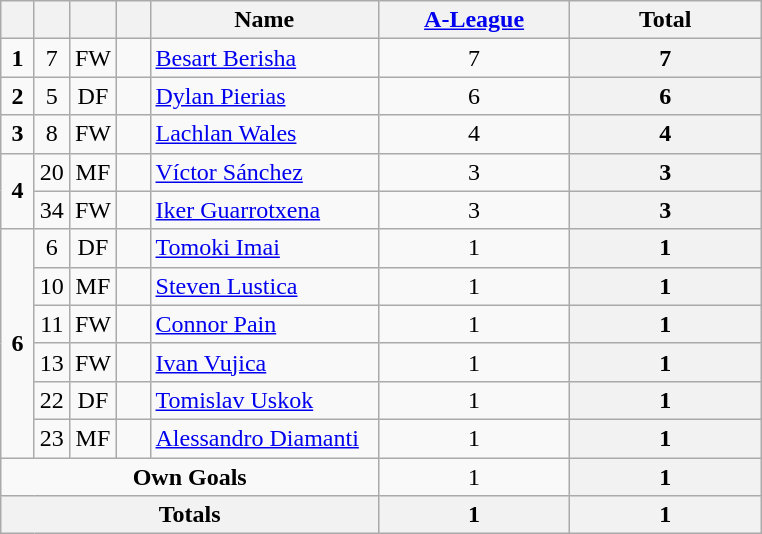<table class="wikitable" style="text-align:center">
<tr>
<th width=15></th>
<th width=15></th>
<th width=15></th>
<th width=15></th>
<th width=145>Name</th>
<th width=120><a href='#'>A-League</a></th>
<th width=120>Total</th>
</tr>
<tr>
<td><strong>1</strong></td>
<td>7</td>
<td>FW</td>
<td></td>
<td align=left><a href='#'>Besart Berisha</a></td>
<td>7</td>
<th>7</th>
</tr>
<tr>
<td><strong>2</strong></td>
<td>5</td>
<td>DF</td>
<td></td>
<td align=left><a href='#'>Dylan Pierias</a></td>
<td>6</td>
<th>6</th>
</tr>
<tr>
<td><strong>3</strong></td>
<td>8</td>
<td>FW</td>
<td></td>
<td align=left><a href='#'>Lachlan Wales</a></td>
<td>4</td>
<th>4</th>
</tr>
<tr>
<td rowspan="2"><strong>4</strong></td>
<td>20</td>
<td>MF</td>
<td></td>
<td align=left><a href='#'>Víctor Sánchez</a></td>
<td>3</td>
<th>3</th>
</tr>
<tr>
<td>34</td>
<td>FW</td>
<td></td>
<td align=left><a href='#'>Iker Guarrotxena</a></td>
<td>3</td>
<th>3</th>
</tr>
<tr>
<td rowspan="6"><strong>6</strong></td>
<td>6</td>
<td>DF</td>
<td></td>
<td align=left><a href='#'>Tomoki Imai</a></td>
<td>1</td>
<th>1</th>
</tr>
<tr>
<td>10</td>
<td>MF</td>
<td></td>
<td align=left><a href='#'>Steven Lustica</a></td>
<td>1</td>
<th>1</th>
</tr>
<tr>
<td>11</td>
<td>FW</td>
<td></td>
<td align=left><a href='#'>Connor Pain</a></td>
<td>1</td>
<th>1</th>
</tr>
<tr>
<td>13</td>
<td>FW</td>
<td></td>
<td align=left><a href='#'>Ivan Vujica</a></td>
<td>1</td>
<th>1</th>
</tr>
<tr>
<td>22</td>
<td>DF</td>
<td></td>
<td align=left><a href='#'>Tomislav Uskok</a></td>
<td>1</td>
<th>1</th>
</tr>
<tr>
<td>23</td>
<td>MF</td>
<td></td>
<td align=left><a href='#'>Alessandro Diamanti</a></td>
<td>1</td>
<th>1</th>
</tr>
<tr>
<td colspan="5"><strong>Own Goals</strong></td>
<td>1</td>
<th>1</th>
</tr>
<tr>
<th colspan="5"><strong>Totals</strong></th>
<th>1</th>
<th>1</th>
</tr>
</table>
